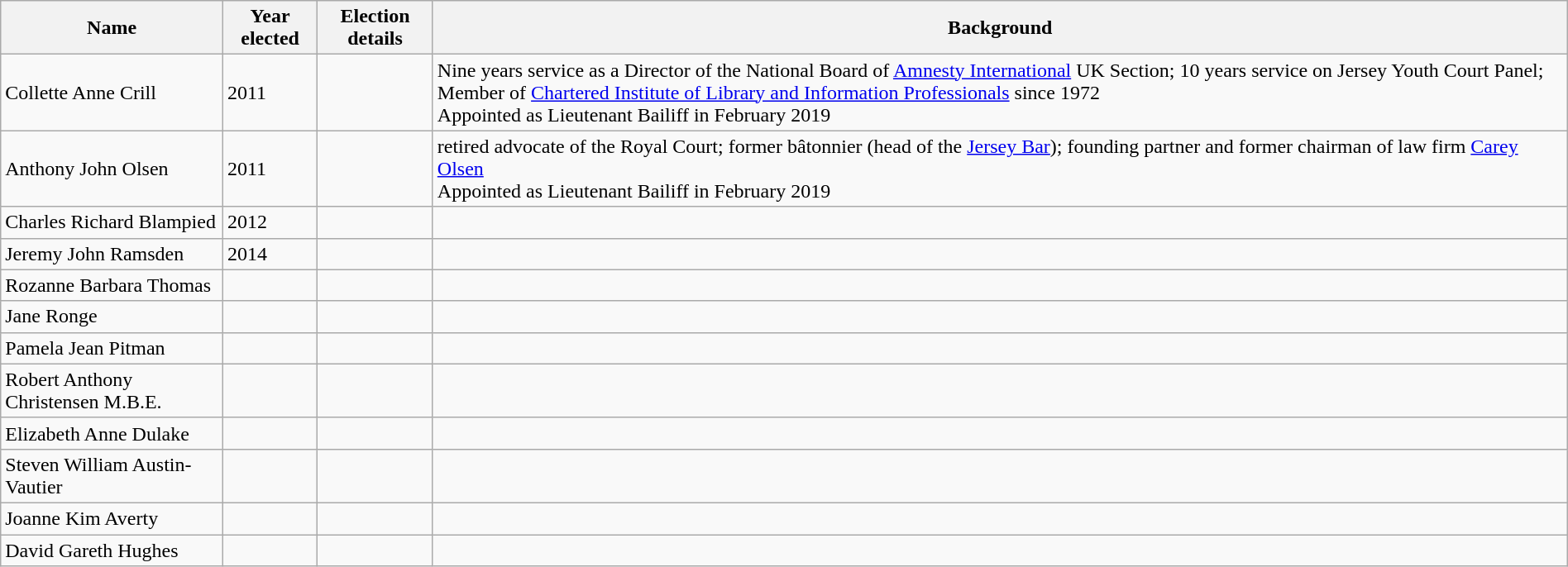<table class="wikitable" style="margin:auto;">
<tr>
<th scope="col">Name</th>
<th scope="col">Year elected</th>
<th scope="col">Election details</th>
<th scope="col">Background</th>
</tr>
<tr>
<td>Collette Anne Crill</td>
<td>2011</td>
<td></td>
<td>Nine years service as a Director of the National Board of <a href='#'>Amnesty International</a> UK Section; 10 years service on Jersey Youth Court Panel; Member of <a href='#'>Chartered Institute of Library and Information Professionals</a> since 1972<br>Appointed as Lieutenant Bailiff in February 2019</td>
</tr>
<tr>
<td>Anthony John Olsen</td>
<td>2011</td>
<td></td>
<td>retired advocate of the Royal Court; former bâtonnier (head of the <a href='#'>Jersey Bar</a>); founding partner and former chairman of law firm <a href='#'>Carey Olsen</a><br>Appointed as Lieutenant Bailiff in February 2019</td>
</tr>
<tr>
<td>Charles Richard Blampied</td>
<td>2012</td>
<td></td>
<td></td>
</tr>
<tr>
<td>Jeremy John Ramsden</td>
<td>2014</td>
<td></td>
<td></td>
</tr>
<tr>
<td>Rozanne Barbara Thomas</td>
<td></td>
<td></td>
<td></td>
</tr>
<tr>
<td>Jane Ronge</td>
<td></td>
<td></td>
<td></td>
</tr>
<tr>
<td>Pamela Jean Pitman</td>
<td></td>
<td></td>
<td></td>
</tr>
<tr>
<td>Robert Anthony Christensen M.B.E.</td>
<td></td>
<td></td>
<td></td>
</tr>
<tr>
<td>Elizabeth Anne Dulake</td>
<td></td>
<td></td>
<td></td>
</tr>
<tr>
<td>Steven William Austin-Vautier</td>
<td></td>
<td></td>
<td></td>
</tr>
<tr>
<td>Joanne Kim Averty</td>
<td></td>
<td></td>
<td></td>
</tr>
<tr>
<td>David Gareth Hughes</td>
<td></td>
<td></td>
<td></td>
</tr>
</table>
